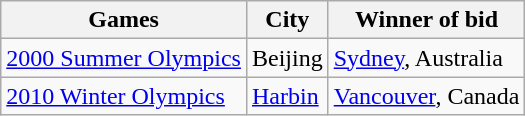<table class="wikitable">
<tr>
<th>Games</th>
<th>City</th>
<th>Winner of bid</th>
</tr>
<tr>
<td><a href='#'>2000 Summer Olympics</a></td>
<td>Beijing</td>
<td><a href='#'>Sydney</a>, Australia</td>
</tr>
<tr>
<td><a href='#'>2010 Winter Olympics</a></td>
<td><a href='#'>Harbin</a></td>
<td><a href='#'>Vancouver</a>, Canada</td>
</tr>
</table>
